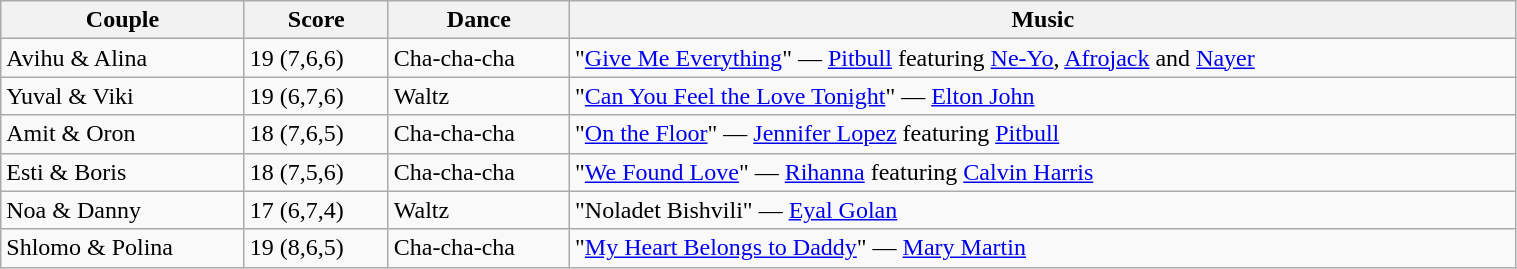<table class="wikitable" style="width:80%;">
<tr>
<th>Couple</th>
<th>Score</th>
<th>Dance</th>
<th>Music</th>
</tr>
<tr>
<td>Avihu & Alina</td>
<td>19 (7,6,6)</td>
<td>Cha-cha-cha</td>
<td>"<a href='#'>Give Me Everything</a>" — <a href='#'>Pitbull</a> featuring <a href='#'>Ne-Yo</a>, <a href='#'>Afrojack</a> and <a href='#'>Nayer</a></td>
</tr>
<tr>
<td>Yuval & Viki</td>
<td>19 (6,7,6)</td>
<td>Waltz</td>
<td>"<a href='#'>Can You Feel the Love Tonight</a>" — <a href='#'>Elton John</a></td>
</tr>
<tr>
<td>Amit & Oron</td>
<td>18 (7,6,5)</td>
<td>Cha-cha-cha</td>
<td>"<a href='#'>On the Floor</a>" — <a href='#'>Jennifer Lopez</a> featuring <a href='#'>Pitbull</a></td>
</tr>
<tr>
<td>Esti & Boris</td>
<td>18 (7,5,6)</td>
<td>Cha-cha-cha</td>
<td>"<a href='#'>We Found Love</a>" — <a href='#'>Rihanna</a> featuring <a href='#'>Calvin Harris</a></td>
</tr>
<tr>
<td>Noa & Danny</td>
<td>17 (6,7,4)</td>
<td>Waltz</td>
<td>"Noladet Bishvili" — <a href='#'>Eyal Golan</a></td>
</tr>
<tr>
<td>Shlomo & Polina</td>
<td>19 (8,6,5)</td>
<td>Cha-cha-cha</td>
<td>"<a href='#'>My Heart Belongs to Daddy</a>" — <a href='#'>Mary Martin</a></td>
</tr>
</table>
